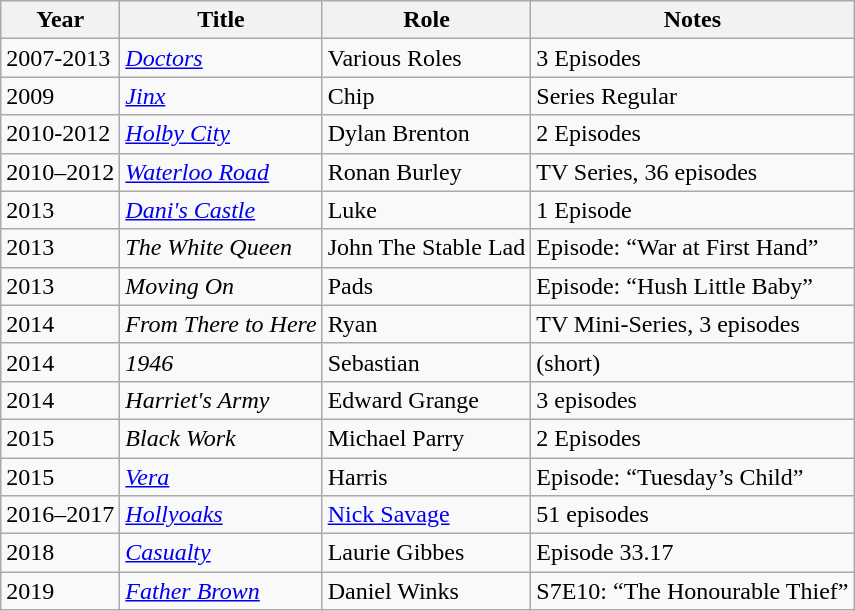<table class="wikitable">
<tr>
<th>Year</th>
<th>Title</th>
<th>Role</th>
<th>Notes</th>
</tr>
<tr>
<td>2007-2013</td>
<td><a href='#'><em>Doctors</em></a></td>
<td>Various Roles</td>
<td>3 Episodes</td>
</tr>
<tr>
<td>2009</td>
<td><a href='#'><em>Jinx</em></a></td>
<td>Chip</td>
<td>Series Regular</td>
</tr>
<tr>
<td>2010-2012</td>
<td><em><a href='#'>Holby City</a></em></td>
<td>Dylan Brenton</td>
<td>2 Episodes</td>
</tr>
<tr>
<td>2010–2012</td>
<td><em><a href='#'>Waterloo Road</a></em></td>
<td>Ronan Burley</td>
<td>TV Series, 36 episodes</td>
</tr>
<tr>
<td>2013</td>
<td><em><a href='#'>Dani's Castle</a></em></td>
<td>Luke</td>
<td>1 Episode</td>
</tr>
<tr>
<td>2013</td>
<td><em>The White Queen</em></td>
<td>John The Stable Lad</td>
<td>Episode: “War at First Hand”</td>
</tr>
<tr>
<td>2013</td>
<td><em>Moving On</em></td>
<td>Pads</td>
<td>Episode: “Hush Little Baby”</td>
</tr>
<tr>
<td>2014</td>
<td><em>From There to Here</em></td>
<td>Ryan</td>
<td>TV Mini-Series, 3 episodes</td>
</tr>
<tr>
<td>2014</td>
<td><em>1946</em></td>
<td>Sebastian</td>
<td>(short)</td>
</tr>
<tr>
<td>2014</td>
<td><em>Harriet's Army</em></td>
<td>Edward Grange</td>
<td>3 episodes</td>
</tr>
<tr>
<td>2015</td>
<td><em>Black Work</em></td>
<td>Michael Parry</td>
<td>2 Episodes</td>
</tr>
<tr>
<td>2015</td>
<td><em><a href='#'>Vera</a></em></td>
<td>Harris</td>
<td>Episode: “Tuesday’s Child”</td>
</tr>
<tr>
<td>2016–2017</td>
<td><em><a href='#'>Hollyoaks</a></em></td>
<td><a href='#'>Nick Savage</a></td>
<td>51 episodes</td>
</tr>
<tr>
<td>2018</td>
<td><em><a href='#'>Casualty</a></em></td>
<td>Laurie Gibbes</td>
<td>Episode 33.17</td>
</tr>
<tr>
<td>2019</td>
<td><em><a href='#'>Father Brown</a></em></td>
<td>Daniel Winks</td>
<td>S7E10: “The Honourable Thief”</td>
</tr>
</table>
